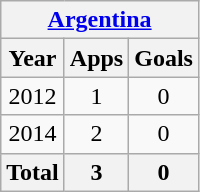<table class="wikitable" style="text-align:center">
<tr>
<th colspan=3><a href='#'>Argentina</a></th>
</tr>
<tr>
<th>Year</th>
<th>Apps</th>
<th>Goals</th>
</tr>
<tr>
<td>2012</td>
<td>1</td>
<td>0</td>
</tr>
<tr>
<td>2014</td>
<td>2</td>
<td>0</td>
</tr>
<tr>
<th>Total</th>
<th>3</th>
<th>0</th>
</tr>
</table>
